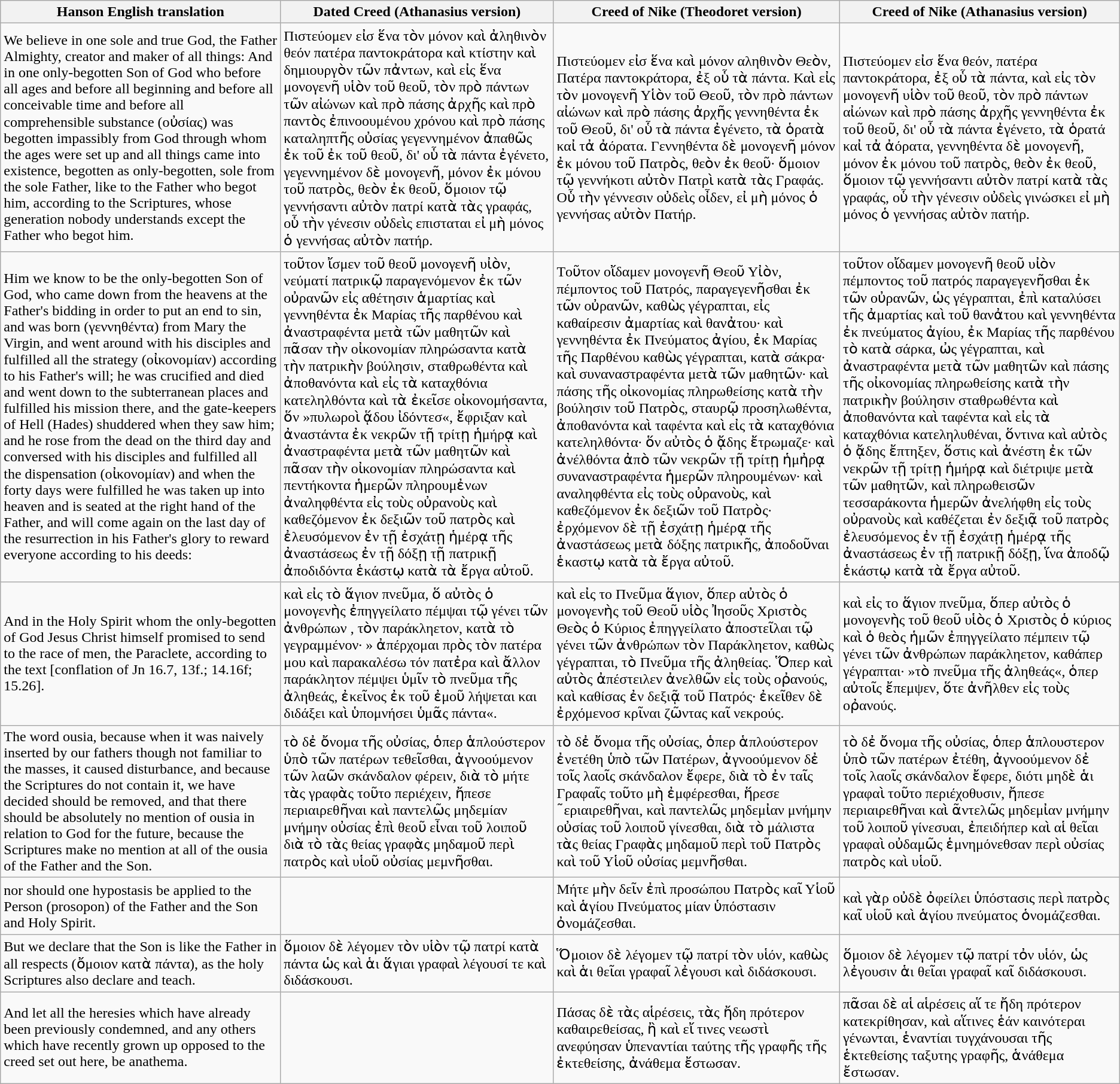<table class="wikitable">
<tr>
<th>Hanson English translation</th>
<th>Dated Creed (Athanasius version)</th>
<th>Creed of Nike (Theodoret version)</th>
<th>Creed of Nike (Athanasius version)</th>
</tr>
<tr>
<td>We believe in one sole and true God, the Father Almighty, creator and maker of all things: And in one only-begotten Son of God who before all ages and before all beginning and before all conceivable time and before all comprehensible substance (οὐσίας) was begotten impassibly from God through whom the ages were set up and all things came into existence, begotten as only-begotten, sole from the sole Father, like to the Father who begot him, according to the Scriptures, whose generation nobody understands except the Father who begot him.</td>
<td>Πιστεύομεν εἰσ ἕνα τὸν μόνον καὶ ἀληθινὸν θεόν πατέρα παντοκράτορα καὶ κτίστην καὶ δημιουργὸν τῶν πἀντων, καὶ εἰς ἕνα μονογενῆ υἱὸν τοῦ θεοῦ, τὸν πρὸ πάντων τῶν αἰώνων καὶ πρὸ πάσης ἀρχῆς καὶ πρὸ παντὸς ἐπινοουμένου χρόνου καὶ πρὸ πάσης καταληπτῆς οὐσίας γεγεννημένον ἀπαθῶς ἐκ τοῦ ἐκ τοῦ θεοῦ, δι' οὗ τὰ πάντα ἐγένετο, γεγεννημένον δὲ μονογενῆ, μόνον ἐκ μόνου τοῦ πατρὸς, θεὸν ἐκ θεοῦ, ὅμοιον τῷ γεννήσαντι αὐτὸν πατρί κατὰ τὰς γραφάς, οὗ τὴν γένεσιν οὐδεὶς επισταται εἰ μὴ μόνος ὁ γεννήσας αὐτὸν πατήρ.</td>
<td>Πιστεύομεν εἰσ ἕνα καὶ μόνον αληθινὸν Θεὸν, Πατέρα παντοκράτορα, ἐξ οὗ τὰ πάντα. Καὶ εἰς τὸν μονογενῆ Υἱὸν τοῦ Θεοῦ, τὸν πρὸ πάντων αἰώνων καὶ πρὸ πάσης ἀρχῆς γεννηθέντα ἐκ τοῦ Θεοῦ, δι' οὗ τὰ πάντα ἐγένετο, τὰ ὁρατὰ καἰ τἀ ἀόρατα. Γεννηθέντα δὲ μονογενῆ μόνον ἐκ μόνoυ τοῦ Πατρὸς, θεὸν ἐκ θεοῦ· ὅμοιον τῷ γεννήκοτι αὐτὸν Πατρὶ κατὰ τὰς Γραφάς. Οὗ τὴν γέννεσιν οὐδεὶς οἶδεν, εἰ μὴ μόνος ὁ γεννήσας αὐτὸν Πατήρ.</td>
<td>Πιστεύομεν εἰσ ἕνα θεόν, πατέρα παντοκράτορα, ἐξ οὗ τὰ πάντα, καὶ εἰς τὸν μονογενῆ υἱὸν τοῦ θεοῦ, τὸν πρὸ πάντων αἰώνων καὶ πρὸ πάσης ἀρχῆς γεννηθέντα ἐκ τοῦ θεοῦ, δι' οὗ τὰ πάντα ἐγένετο, τὰ ὁρατά καἰ τἀ ἀόρατα, γεννηθέντα δὲ μονογενῆ, μόνον ἐκ μόνου τοῦ πατρὸς, θεὸν ἐκ θεοῦ, ὅμοιον τῷ γεννήσαντι αὐτὸν πατρί κατὰ τὰς γραφάς, οὗ τὴν γένεσιν οὐδεὶς γινώσκει εἰ μὴ μόνος ὁ γεννήσας αὐτὸν πατήρ.</td>
</tr>
<tr>
<td>Him we know to be the only-begotten Son of God, who came down from the heavens at the Father's bidding in order to put an end to sin, and was born (γεννηθέντα) from Mary the Virgin, and went around with his disciples and fulfilled all the strategy (οἰκονομίαν) according to his Father's will; he was crucified and died and went down to the subterranean places and fulfilled his mission there, and the gate-keepers of Hell (Hades) shuddered when they saw him; and he rose from the dead on the third day and conversed with his disciples and fulfilled all the dispensation (οἰκονομίαν) and when the forty days were fulfilled he was taken up into heaven and is seated at the right hand of the Father, and will come again on the last day of the resurrection in his Father's glory to reward everyone according to his deeds:</td>
<td>τοῦτον ἴσμεν τοῦ θεοῦ μονογενῆ υἰὸν, νεύματί πατρικῷ παραγενόμενον ἐκ τῶν οὐρανῶν εἰς αθέτησιν ἁμαρτίας καὶ γεννηθέντα ἐκ Μαρίας τῆς παρθένου καὶ ἀναστραφέντα μετὰ τῶν μαθητῶν καὶ πᾶσαν τὴν οἰκονομίαν πληρώσαντα κατὰ τὴν πατρικὴν βούλησιν, σταθρωθέντα καὶ ἀποθανόντα καὶ εἰς τὰ καταχθόνια κατεληλθόντα καὶ τὰ ἐκεῖσε οἰκονομήσαντα, ὅν »πυλωροὶ ᾅδου ἰδόντεσ«, ἔφριξαν καὶ ἀναστάντα ἐκ νεκρῶν τῇ τρίτῃ ἡμήρᾳ καὶ ἀναστραφέντα μετὰ τῶν μαθητῶν καὶ πᾶσαν τὴν οἰκονομίαν πληρώσαντα καὶ πεντήκοντα ἡμερῶν πληρουμἐνων ἀναληφθέντα εἰς τοὺς οὐρανοὺς καὶ καθεζόμενον ἐκ δεξιῶν τοῦ πατρὸς καὶ ἐλευσόμενον ἐν τῇ ἐσχάτῃ ἡμέρᾳ τῆς ἀναστάσεως ἐν τῇ δόξῃ τῇ πατρικῇ ἀποδιδόντα ἑκάστῳ κατὰ τὰ ἔργα αὐτοῦ.</td>
<td>Tοῦτον οἴδαμεν μονογενῆ Θεοῦ Υἰὸν, πέμποντος τοῦ Πατρός, παραγεγενῆσθαι ἐκ τῶν οὐρανῶν, καθὼς γέγραπται, εἰς καθαίρεσιν ἀμαρτίας καὶ θανἀτου· καὶ γεννηθέντα ἐκ Πνεύματος ἀγίου, ἐκ Μαρίας τῆς Παρθένου καθὼς γέγραπται, κατὰ σάκρα· καὶ συναναστραφέντα μετὰ τῶν μαθητῶν· καὶ πάσης τῆς οἰκονομίας πληρωθείσης κατὰ τὴν βούλησιν τοῦ Πατρὸς, σταυρῷ προσηλωθέντα, ἀποθανόντα καὶ ταφέντα καὶ εἰς τὰ καταχθόνια κατεληλθόντα· ὅν αὐτὸς ὁ ᾄδης ἔτρωμαζε· καὶ ἀνέλθόντα ἀπὸ τῶν νεκρῶν τῇ τρίτῃ ἡμἠρᾳ συναναστραφέντα ἡμερῶν πληρουμένων· καὶ αναληφθέντα εἰς τοὺς οὐρανοὺς, καὶ καθεζόμενον ἐκ δεξιῶν τοῦ Πατρὸς· ἐρχόμενον δὲ τῇ ἐσχάτῃ ἡμέρᾳ τῆς ἀναστάσεως μετὰ δόξης πατρικῆς, ἀποδοῦναι ἑκαστῳ κατὰ τὰ ἔργα αὐτοῦ.</td>
<td>τοῦτον οἴδαμεν μονογενῆ θεοῦ υἰὸν πέμποντος τοῦ πατρός παραγεγενῆσθαι ἐκ τῶν οὐρανῶν, ὡς γέγραπται, ἐπὶ καταλύσει τῆς ἀμαρτίας καὶ τοῦ θανἀτου καὶ γεννηθέντα ἐκ πνεύματος ἀγίου, ἐκ Μαρίας τῆς παρθένου τὸ κατὰ σάρκα, ὠς γέγραπται, καὶ ἀναστραφέντα μετὰ τῶν μαθητῶν καὶ πάσης τῆς οἰκονομίας πληρωθείσης κατὰ τὴν πατρικὴν βούλησιν σταθρωθέντα καὶ ἀποθανόντα καὶ ταφέντα καὶ εἰς τὰ καταχθόνια κατεληλυθέναι, ὅντινα καὶ αὐτὸς ὁ ᾄδης ἔπτηξεν, ὅστις καὶ ἀνέστη ἐκ τῶν νεκρῶν τῇ τρίτῃ ἡμήρᾳ καὶ διέτριψε μετὰ τῶν μαθητῶν, καὶ πληρωθεισῶν τεσσαράκοντα ἡμερῶν ἀνελήφθη εἰς τοὺς οὐρανοὺς καὶ καθέζεται ἐν δεξιᾷ τοῦ πατρὸς ἐλευσόμενος ἐν τῇ ἐσχάτῃ ἡμέρᾳ τῆς ἀναστάσεως ἐν τῇ πατρικῇ δόξῃ, ἵνα ἀποδῷ ἑκάστῳ κατὰ τὰ ἔργα αὐτοῦ.</td>
</tr>
<tr>
<td>And in the Holy Spirit whom the only-begotten of God Jesus Christ himself promised to send to the race of men, the Paraclete, according to the text [conflation of Jn 16.7, 13f.; 14.16f; 15.26].</td>
<td>καὶ εἰς τὸ ἅγιον πνεῦμα, ὅ αὐτὸς ὁ μονογενὴς ἐπηγγείλατο πέμψαι τῷ γένει τῶν ἀνθρώπων , τὸν παράκληετον, κατὰ τὸ γεγραμμένον· » ἀπέρχομαι πρὸς τὸν πατέρα μου καὶ παρακαλέσω τόν πατἐρα καὶ ἄλλον παράκλητον πέμψει ὑμῖν τὸ πνεῦμα τῆς ἀληθεάς, ἐκεῖνος ἐκ τοῦ ἐμοῦ λήψεται και διδάξει καὶ ὑπομνήσει ὑμᾶς πάντα«.</td>
<td>καὶ εἰς το Πνεῦμα ἅγιον, ὅπερ αὐτὸς ὁ μονογενὴς τοῦ Θεοῦ υἱὸς Ἰησοῦς Χριστὸς Θεὸς ὁ Κύριος ἐπηγγείλατο ἀποστεῖλαι τῷ γένει τῶν ἀνθρώπων τὸν Παράκληετον, καθὼς γέγραπται, τὸ Πνεῦμα τῆς ἀληθείας. Ὅπερ καὶ αὐτὸς ἀπέστειλεν ἀνελθῶν εἰς τοὺς οῤανούς, καὶ καθίσας ἐν δεξιᾷ τοῦ Πατρός· ἐκεῖθεν δὲ ἐρχόμενοσ κρῖναι ζῶντας καῖ νεκρούς.</td>
<td>καὶ εἰς το ἅγιον πνεῦμα, ὅπερ αὐτὸς ὁ μονογενὴς τοῦ θεοῦ υἱὸς ὁ Χριστὸς ὁ κύριος καὶ ὁ θεὸς ἡμῶν ἐπηγγείλατο πέμπειν τῷ γένει τῶν ἀνθρώπων παράκληετον, καθάπερ γέγραπται· »τὸ πνεῦμα τῆς ἀληθεάς«, ὁπερ αὐτοῖς ἔπεμψεν, ὅτε ἀνῆλθεν εἰς τοὺς οῤανούς.</td>
</tr>
<tr>
<td>The word ousia, because when it was naively inserted by our fathers though not familiar to the masses, it caused disturbance, and because the Scriptures do not contain it, we have decided should be removed, and that there should be absolutely no mention of ousia in relation to God for the future, because the Scriptures make no mention at all of the ousia  of the Father and the Son.</td>
<td>τὸ δἐ ὄνομα τῆς οὐσίας, ὁπερ ἁπλούστερον ὑπὸ τῶν πατέρων τεθεῖσθαι, ἀγνοούμενον τῶν λαῶν σκάνδαλον φέρειν, διὰ τὸ μήτε τὰς γραφὰς τοῦτο περιέχειν, ἤπεσε περιαιρεθῆναι καὶ παντελῶς μηδεμίαν μνήμην οὐσίας ἐπὶ θεοῦ εἶναι τοῦ λοιποῦ διὰ τὸ τὰς θείας γραφὰς μηδαμοῦ περὶ πατρὸς καὶ υἱοῦ oὐσίας μεμνῆσθαι.</td>
<td>τὸ δἐ ὄνομα τῆς οὐσίας, ὁπερ ἁπλούστερον ἐνετέθη ὑπὸ τῶν Πατέρων, ἀγνοούμενον δἐ τοῖς λαοῖς σκάνδαλον ἔφερε, διὰ τὸ ἐν ταῖς Γραφαῖς τοῦτο μὴ ἐμφέρεσθαι, ἥρεσε ῀εριαιρεθῆναι, καὶ παντελῶς μηδεμἰαν μνήμην οὐσίας τοῦ λοιποῦ γίνεσθαι, διὰ τὸ μάλιστα τὰς θείας Γραφὰς μηδαμοῦ περὶ τοῦ Πατρὸς καὶ τοῦ Υἱοῦ οὐσίας μεμνῆσθαι.</td>
<td>τὸ δἐ ὄνομα τῆς οὐσίας, ὁπερ ἁπλουστερον ὑπὸ τῶν πατέρων ἐτέθη, ἀγνοούμενον δἐ τοῖς λαοῖς σκάνδαλον ἔφερε, διότι μηδὲ ἁι γραφαὶ τοῦτο περιέχοθυσιν, ἤπεσε περιαιρεθῆναι καὶ ᾶντελῶς μηδεμἰαν μνήμην τοῦ λοιποῦ γίνεσυαι, ἐπειδήπερ καὶ αἱ θεῖαι γραφαὶ οὐδαμῶς ἑμνημόνεθσαν περὶ οὐσίας πατρὸς καὶ υἱοῦ.</td>
</tr>
<tr>
<td>nor should one hypostasis be applied to the Person (prosopon) of the Father and the Son and Holy Spirit.</td>
<td></td>
<td>Μήτε μὴν δεῖν ἐπὶ προσώπου Πατρὸς καῖ Υἱοῦ καὶ ἁγίου Πνεύματος μίαν ὑπόστασιν ὀνομάζεσθαι.</td>
<td>καὶ γὰρ οὐδὲ ὀφείλει ὑπόστασις περὶ πατρὸς καῖ υἱοῦ καὶ ἁγίου πνεύματος ὁνομάζεσθαι.</td>
</tr>
<tr>
<td>But we declare that the Son is like the Father in all respects (ὄμοιον κατὰ πάντα), as the holy Scriptures also declare and teach.</td>
<td>ὅμοιον δὲ λέγομεν τὸν υἱὸν τῷ πατρί κατὰ πάντα ὡς καὶ ἁι ἅγιαι γραφαὶ λέγουσί τε καὶ διδάσκουσι.</td>
<td>Ὅμοιον δὲ λέγομεν τῷ πατρί τὸν υἱόν, καθὼς καὶ ἁι θεῖαι γραφαῖ λἐγουσι καὶ διδάσκουσι.</td>
<td>ὅμοιον δὲ λέγομεν τῷ πατρί τὀν υἱόν, ὡς λἐγουσιν ἁι θεῖαι γραφαῖ καῖ διδάσκουσι.</td>
</tr>
<tr>
<td>And let all the heresies which have already been previously condemned, and any others which have recently grown up opposed to the creed set out here, be anathema.</td>
<td></td>
<td>Πάσας δὲ τὰς αἱρέσεις, τὰς ἤδη πρότερον καθαιρεθείσας, ἢ καὶ εἴ τινες νεωστὶ ανεφύησαν ὑπεναντίαι ταύτης τῆς γραφῆς τῆς ἐκτεθείσης, ἀνάθεμα ἔστωσαν.</td>
<td>πᾶσαι δὲ αἱ αἱρέσεις αἵ τε ἤδη πρότερον κατεκρίθησαν, καὶ αἵτινες ἑάν καινότεραι γένωνται, ἑναντίαι τυγχάνουσαι τῆς ἑκτεθείσης ταξυτης γραφῆς, ἁνάθεμα ἔστωσαν.</td>
</tr>
</table>
